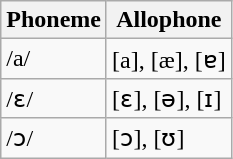<table class="wikitable">
<tr>
<th>Phoneme</th>
<th>Allophone</th>
</tr>
<tr>
<td>/a/</td>
<td>[a], [æ], [ɐ]</td>
</tr>
<tr>
<td>/ɛ/</td>
<td>[ɛ], [ə], [ɪ]</td>
</tr>
<tr>
<td>/ɔ/</td>
<td>[ɔ], [ʊ]</td>
</tr>
</table>
